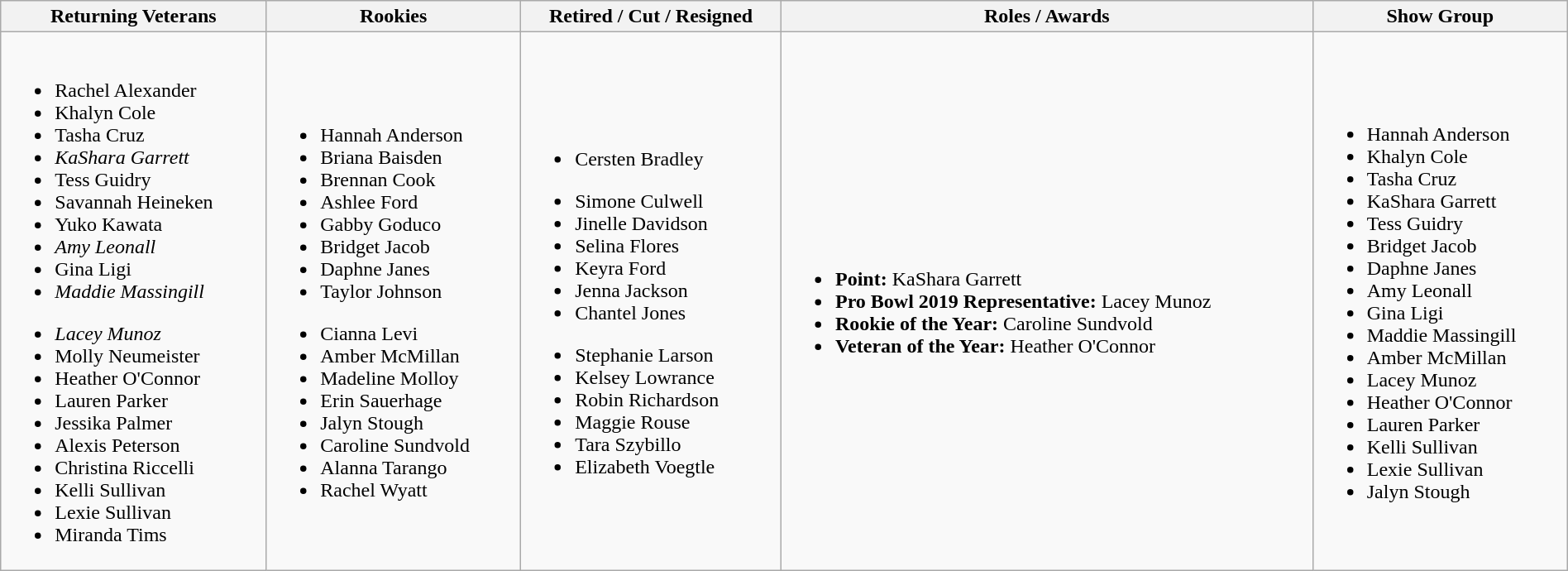<table class="wikitable" style="width:100%;">
<tr>
<th>Returning Veterans</th>
<th>Rookies</th>
<th>Retired / Cut / Resigned</th>
<th>Roles / Awards</th>
<th>Show Group</th>
</tr>
<tr>
<td><br><ul><li>Rachel Alexander</li><li>Khalyn Cole</li><li>Tasha Cruz</li><li><em>KaShara Garrett</em></li><li>Tess Guidry</li><li>Savannah Heineken</li><li>Yuko Kawata</li><li><em>Amy Leonall</em></li><li>Gina Ligi</li><li><em>Maddie Massingill</em></li></ul><ul><li><em>Lacey Munoz</em></li><li>Molly Neumeister</li><li>Heather O'Connor</li><li>Lauren Parker</li><li>Jessika Palmer</li><li>Alexis Peterson</li><li>Christina Riccelli</li><li>Kelli Sullivan</li><li>Lexie Sullivan</li><li>Miranda Tims</li></ul></td>
<td><br><ul><li>Hannah Anderson</li><li>Briana Baisden</li><li>Brennan Cook</li><li>Ashlee Ford</li><li>Gabby Goduco</li><li>Bridget Jacob</li><li>Daphne Janes</li><li>Taylor Johnson</li></ul><ul><li>Cianna Levi</li><li>Amber McMillan</li><li>Madeline Molloy</li><li>Erin Sauerhage</li><li>Jalyn Stough</li><li>Caroline Sundvold</li><li>Alanna Tarango</li><li>Rachel Wyatt</li></ul></td>
<td><br><ul><li>Cersten Bradley </li></ul><ul><li>Simone Culwell </li><li>Jinelle Davidson </li><li>Selina Flores </li><li>Keyra Ford </li><li>Jenna Jackson </li><li>Chantel Jones </li></ul><ul><li>Stephanie Larson </li><li>Kelsey Lowrance </li><li>Robin Richardson </li><li>Maggie Rouse </li><li>Tara Szybillo </li><li>Elizabeth Voegtle </li></ul></td>
<td><br><ul><li><strong>Point:</strong> KaShara Garrett</li><li><strong>Pro Bowl 2019 Representative:</strong> Lacey Munoz</li><li><strong>Rookie of the Year:</strong> Caroline Sundvold</li><li><strong>Veteran of the Year:</strong> Heather O'Connor</li></ul></td>
<td><br><ul><li>Hannah Anderson</li><li>Khalyn Cole</li><li>Tasha Cruz</li><li>KaShara Garrett</li><li>Tess Guidry</li><li>Bridget Jacob</li><li>Daphne Janes</li><li>Amy Leonall</li><li>Gina Ligi</li><li>Maddie Massingill</li><li>Amber McMillan</li><li>Lacey Munoz</li><li>Heather O'Connor</li><li>Lauren Parker</li><li>Kelli Sullivan</li><li>Lexie Sullivan</li><li>Jalyn Stough</li></ul></td>
</tr>
</table>
